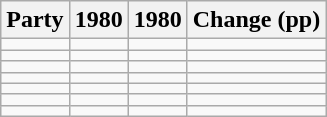<table class="wikitable" style="text-align:right;">
<tr>
<th>Party</th>
<th>1980</th>
<th>1980</th>
<th colspan="3">Change (pp)</th>
</tr>
<tr>
<td style="text-align:left;"></td>
<td></td>
<td></td>
<td></td>
</tr>
<tr>
<td style="text-align:left;"></td>
<td></td>
<td></td>
<td></td>
</tr>
<tr>
<td style="text-align:left;"></td>
<td></td>
<td></td>
<td></td>
</tr>
<tr>
<td style="text-align:left;"></td>
<td></td>
<td></td>
<td></td>
</tr>
<tr>
<td style="text-align:left;"></td>
<td></td>
<td></td>
<td></td>
</tr>
<tr>
<td style="text-align:left;"></td>
<td></td>
<td></td>
<td></td>
</tr>
<tr>
<td style="text-align:left;"></td>
<td></td>
<td></td>
<td></td>
</tr>
</table>
